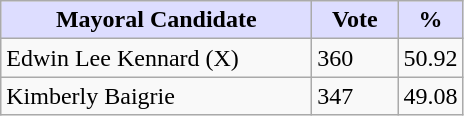<table class="wikitable">
<tr>
<th style="background:#ddf; width:200px;">Mayoral Candidate </th>
<th style="background:#ddf; width:50px;">Vote</th>
<th style="background:#ddf; width:30px;">%</th>
</tr>
<tr>
<td>Edwin Lee Kennard (X)</td>
<td>360</td>
<td>50.92</td>
</tr>
<tr>
<td>Kimberly Baigrie</td>
<td>347</td>
<td>49.08</td>
</tr>
</table>
